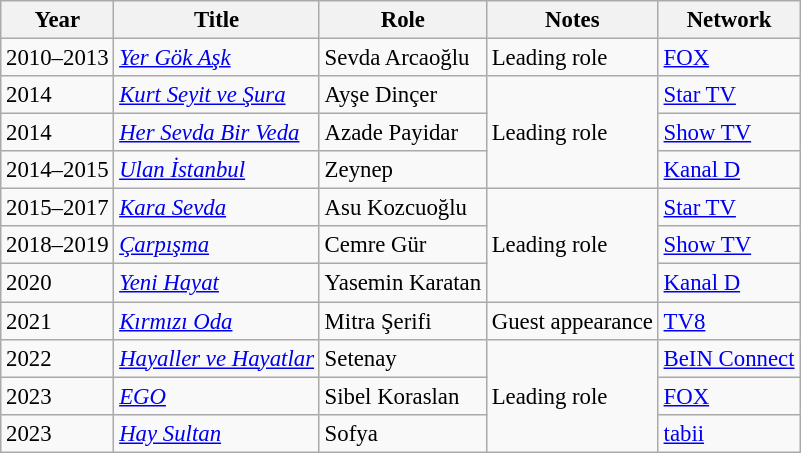<table class="wikitable" style="font-size: 95%;">
<tr>
<th>Year</th>
<th>Title</th>
<th>Role</th>
<th>Notes</th>
<th>Network</th>
</tr>
<tr>
<td>2010–2013</td>
<td><em><a href='#'>Yer Gök Aşk</a></em></td>
<td>Sevda Arcaoğlu</td>
<td>Leading role</td>
<td><a href='#'>FOX</a></td>
</tr>
<tr>
<td>2014</td>
<td><em><a href='#'>Kurt Seyit ve Şura</a></em></td>
<td>Ayşe Dinçer</td>
<td rowspan="3">Leading role</td>
<td><a href='#'>Star TV</a></td>
</tr>
<tr>
<td>2014</td>
<td><em><a href='#'>Her Sevda Bir Veda</a></em></td>
<td>Azade Payidar</td>
<td><a href='#'>Show TV</a></td>
</tr>
<tr>
<td>2014–2015</td>
<td><em><a href='#'>Ulan İstanbul</a></em></td>
<td>Zeynep</td>
<td><a href='#'>Kanal D</a></td>
</tr>
<tr>
<td>2015–2017</td>
<td><em><a href='#'>Kara Sevda</a></em></td>
<td>Asu Kozcuoğlu</td>
<td rowspan="3">Leading role</td>
<td><a href='#'>Star TV</a></td>
</tr>
<tr>
<td>2018–2019</td>
<td><em><a href='#'>Çarpışma</a></em></td>
<td>Cemre Gür</td>
<td><a href='#'>Show TV</a></td>
</tr>
<tr>
<td>2020</td>
<td><em><a href='#'>Yeni Hayat</a></em></td>
<td>Yasemin Karatan</td>
<td><a href='#'>Kanal D</a></td>
</tr>
<tr>
<td>2021</td>
<td><em><a href='#'>Kırmızı Oda</a></em></td>
<td>Mitra Şerifi</td>
<td>Guest appearance</td>
<td><a href='#'>TV8</a></td>
</tr>
<tr>
<td>2022</td>
<td><em><a href='#'>Hayaller ve Hayatlar</a></em></td>
<td>Setenay</td>
<td rowspan="3">Leading role</td>
<td><a href='#'>BeIN Connect</a></td>
</tr>
<tr>
<td>2023</td>
<td><em><a href='#'>EGO</a></em></td>
<td>Sibel Koraslan</td>
<td><a href='#'>FOX</a></td>
</tr>
<tr>
<td>2023</td>
<td><em><a href='#'>Hay Sultan</a></em></td>
<td>Sofya</td>
<td><a href='#'>tabii</a></td>
</tr>
</table>
